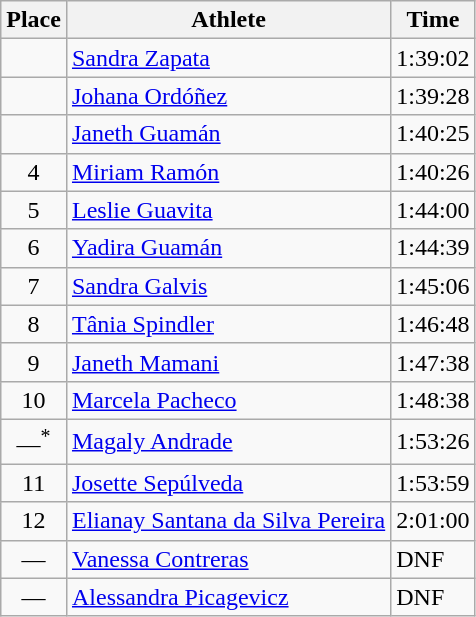<table class=wikitable>
<tr>
<th>Place</th>
<th>Athlete</th>
<th>Time</th>
</tr>
<tr>
<td align=center></td>
<td><a href='#'>Sandra Zapata</a> </td>
<td>1:39:02</td>
</tr>
<tr>
<td align=center></td>
<td><a href='#'>Johana Ordóñez</a> </td>
<td>1:39:28</td>
</tr>
<tr>
<td align=center></td>
<td><a href='#'>Janeth Guamán</a> </td>
<td>1:40:25</td>
</tr>
<tr>
<td align=center>4</td>
<td><a href='#'>Miriam Ramón</a> </td>
<td>1:40:26</td>
</tr>
<tr>
<td align=center>5</td>
<td><a href='#'>Leslie Guavita</a> </td>
<td>1:44:00</td>
</tr>
<tr>
<td align=center>6</td>
<td><a href='#'>Yadira Guamán</a> </td>
<td>1:44:39</td>
</tr>
<tr>
<td align=center>7</td>
<td><a href='#'>Sandra Galvis</a> </td>
<td>1:45:06</td>
</tr>
<tr>
<td align=center>8</td>
<td><a href='#'>Tânia Spindler</a> </td>
<td>1:46:48</td>
</tr>
<tr>
<td align=center>9</td>
<td><a href='#'>Janeth Mamani</a> </td>
<td>1:47:38</td>
</tr>
<tr>
<td align=center>10</td>
<td><a href='#'>Marcela Pacheco</a> </td>
<td>1:48:38</td>
</tr>
<tr>
<td align=center>—<sup>*</sup></td>
<td><a href='#'>Magaly Andrade</a> </td>
<td>1:53:26</td>
</tr>
<tr>
<td align=center>11</td>
<td><a href='#'>Josette Sepúlveda</a> </td>
<td>1:53:59</td>
</tr>
<tr>
<td align=center>12</td>
<td><a href='#'>Elianay Santana da Silva Pereira</a> </td>
<td>2:01:00</td>
</tr>
<tr>
<td align=center>—</td>
<td><a href='#'>Vanessa Contreras</a> </td>
<td>DNF</td>
</tr>
<tr>
<td align=center>—</td>
<td><a href='#'>Alessandra Picagevicz</a> </td>
<td>DNF</td>
</tr>
</table>
